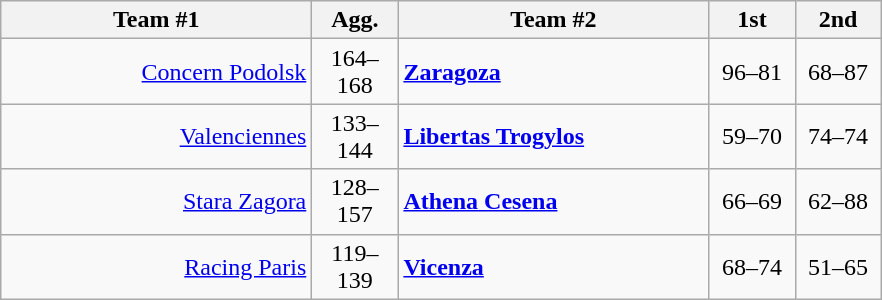<table class=wikitable style="text-align:center">
<tr>
<th width=200>Team #1</th>
<th width=50>Agg.</th>
<th width=200>Team #2</th>
<th width=50>1st</th>
<th width=50>2nd</th>
</tr>
<tr>
<td align=right><a href='#'>Concern Podolsk</a> </td>
<td>164–168</td>
<td align=left> <strong><a href='#'>Zaragoza</a></strong></td>
<td align=center>96–81</td>
<td align=center>68–87</td>
</tr>
<tr>
<td align=right><a href='#'>Valenciennes</a> </td>
<td>133–144</td>
<td align=left> <strong><a href='#'>Libertas Trogylos</a></strong></td>
<td align=center>59–70</td>
<td align=center>74–74</td>
</tr>
<tr>
<td align=right><a href='#'>Stara Zagora</a> </td>
<td>128–157</td>
<td align=left> <strong><a href='#'>Athena Cesena</a></strong></td>
<td align=center>66–69</td>
<td align=center>62–88</td>
</tr>
<tr>
<td align=right><a href='#'>Racing Paris</a> </td>
<td>119–139</td>
<td align=left> <strong><a href='#'>Vicenza</a></strong></td>
<td align=center>68–74</td>
<td align=center>51–65</td>
</tr>
</table>
